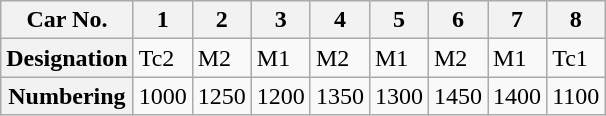<table class="wikitable">
<tr>
<th>Car No.</th>
<th>1</th>
<th>2</th>
<th>3</th>
<th>4</th>
<th>5</th>
<th>6</th>
<th>7</th>
<th>8</th>
</tr>
<tr>
<th>Designation</th>
<td>Tc2</td>
<td>M2</td>
<td>M1</td>
<td>M2</td>
<td>M1</td>
<td>M2</td>
<td>M1</td>
<td>Tc1</td>
</tr>
<tr>
<th>Numbering</th>
<td>1000</td>
<td>1250</td>
<td>1200</td>
<td>1350</td>
<td>1300</td>
<td>1450</td>
<td>1400</td>
<td>1100</td>
</tr>
</table>
